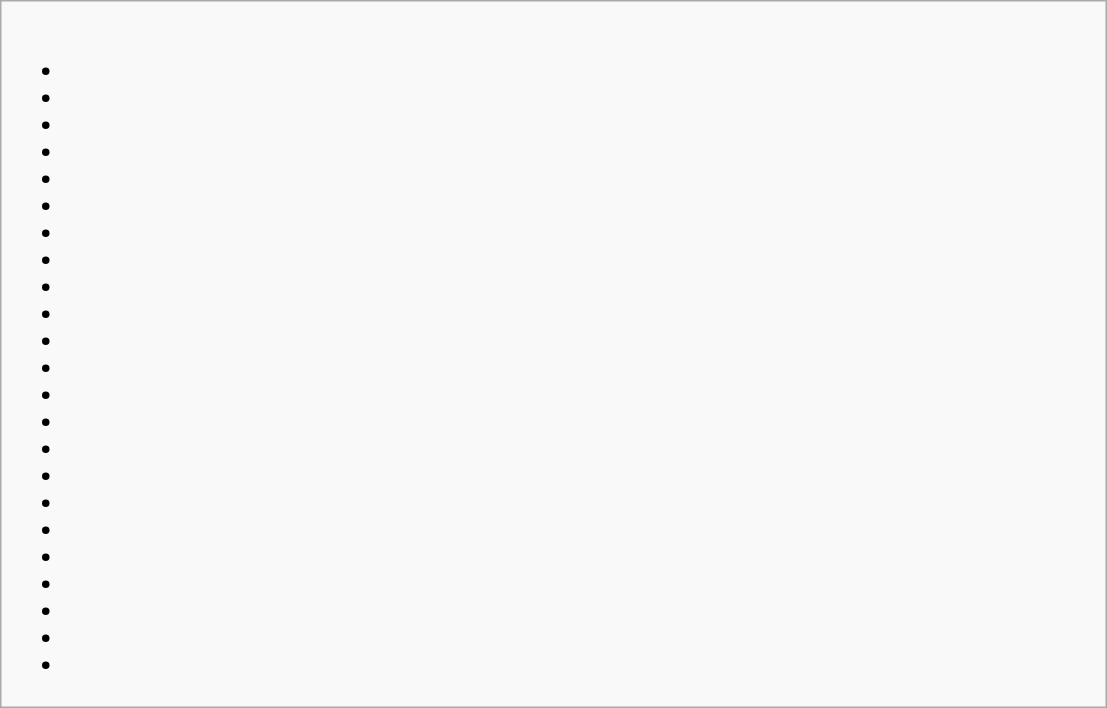<table class="wikitable">
<tr>
<td valign=top width=730><br><ul><li></li><li></li><li></li><li></li><li></li><li></li><li></li><li></li><li></li><li></li><li></li><li></li><li></li><li></li><li></li><li></li><li></li><li></li><li></li><li></li><li></li><li></li><li></li></ul></td>
</tr>
</table>
